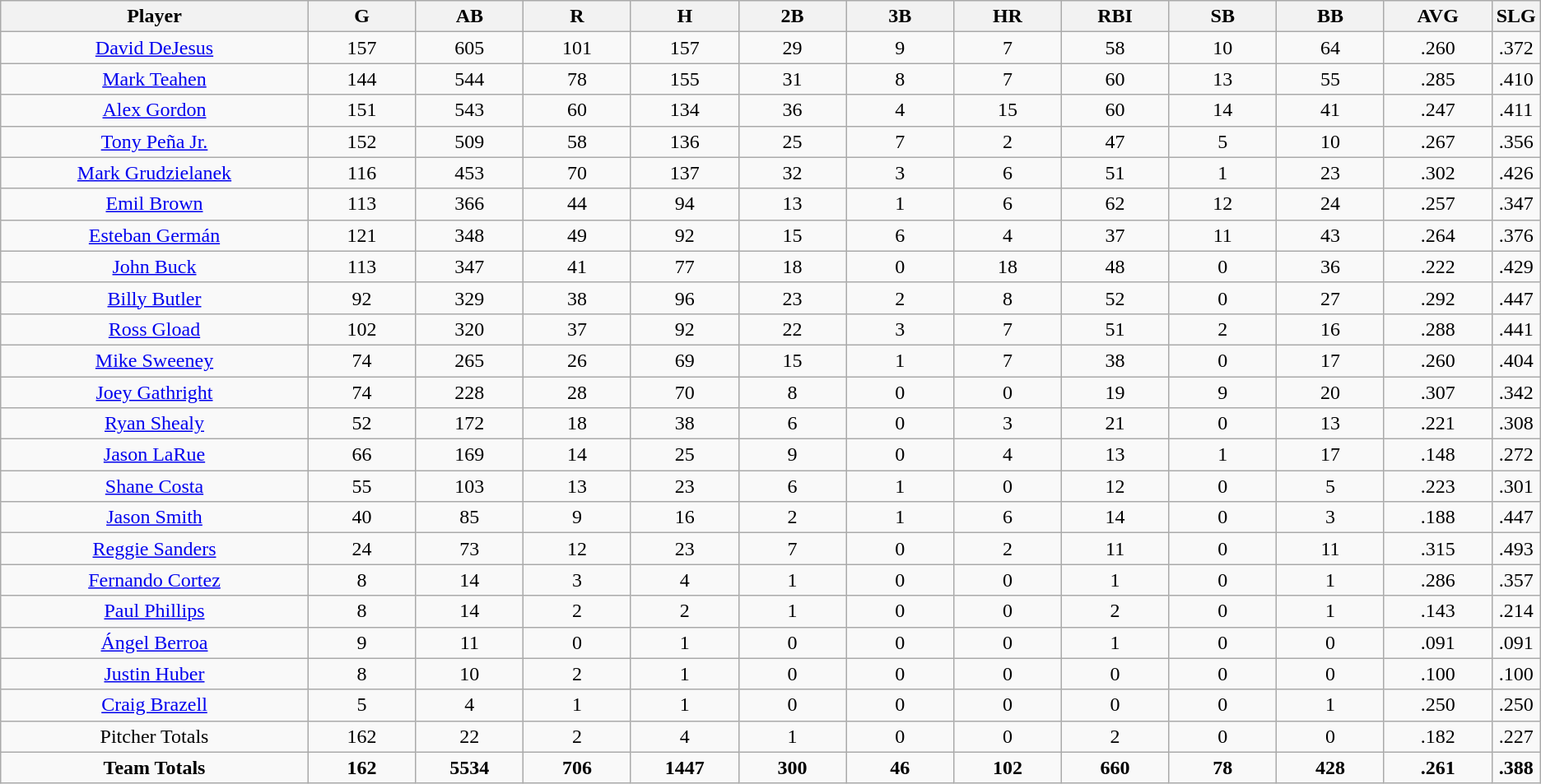<table class=wikitable style="text-align:center">
<tr>
<th bgcolor=#DDDDFF; width="20%">Player</th>
<th bgcolor=#DDDDFF; width="7%">G</th>
<th bgcolor=#DDDDFF; width="7%">AB</th>
<th bgcolor=#DDDDFF; width="7%">R</th>
<th bgcolor=#DDDDFF; width="7%">H</th>
<th bgcolor=#DDDDFF; width="7%">2B</th>
<th bgcolor=#DDDDFF; width="7%">3B</th>
<th bgcolor=#DDDDFF; width="7%">HR</th>
<th bgcolor=#DDDDFF; width="7%">RBI</th>
<th bgcolor=#DDDDFF; width="7%">SB</th>
<th bgcolor=#DDDDFF; width="7%">BB</th>
<th bgcolor=#DDDDFF; width="7%">AVG</th>
<th bgcolor=#DDDDFF; width="7%">SLG</th>
</tr>
<tr>
<td><a href='#'>David DeJesus</a></td>
<td>157</td>
<td>605</td>
<td>101</td>
<td>157</td>
<td>29</td>
<td>9</td>
<td>7</td>
<td>58</td>
<td>10</td>
<td>64</td>
<td>.260</td>
<td>.372</td>
</tr>
<tr>
<td><a href='#'>Mark Teahen</a></td>
<td>144</td>
<td>544</td>
<td>78</td>
<td>155</td>
<td>31</td>
<td>8</td>
<td>7</td>
<td>60</td>
<td>13</td>
<td>55</td>
<td>.285</td>
<td>.410</td>
</tr>
<tr>
<td><a href='#'>Alex Gordon</a></td>
<td>151</td>
<td>543</td>
<td>60</td>
<td>134</td>
<td>36</td>
<td>4</td>
<td>15</td>
<td>60</td>
<td>14</td>
<td>41</td>
<td>.247</td>
<td>.411</td>
</tr>
<tr>
<td><a href='#'>Tony Peña Jr.</a></td>
<td>152</td>
<td>509</td>
<td>58</td>
<td>136</td>
<td>25</td>
<td>7</td>
<td>2</td>
<td>47</td>
<td>5</td>
<td>10</td>
<td>.267</td>
<td>.356</td>
</tr>
<tr>
<td><a href='#'>Mark Grudzielanek</a></td>
<td>116</td>
<td>453</td>
<td>70</td>
<td>137</td>
<td>32</td>
<td>3</td>
<td>6</td>
<td>51</td>
<td>1</td>
<td>23</td>
<td>.302</td>
<td>.426</td>
</tr>
<tr>
<td><a href='#'>Emil Brown</a></td>
<td>113</td>
<td>366</td>
<td>44</td>
<td>94</td>
<td>13</td>
<td>1</td>
<td>6</td>
<td>62</td>
<td>12</td>
<td>24</td>
<td>.257</td>
<td>.347</td>
</tr>
<tr>
<td><a href='#'>Esteban Germán</a></td>
<td>121</td>
<td>348</td>
<td>49</td>
<td>92</td>
<td>15</td>
<td>6</td>
<td>4</td>
<td>37</td>
<td>11</td>
<td>43</td>
<td>.264</td>
<td>.376</td>
</tr>
<tr>
<td><a href='#'>John Buck</a></td>
<td>113</td>
<td>347</td>
<td>41</td>
<td>77</td>
<td>18</td>
<td>0</td>
<td>18</td>
<td>48</td>
<td>0</td>
<td>36</td>
<td>.222</td>
<td>.429</td>
</tr>
<tr>
<td><a href='#'>Billy Butler</a></td>
<td>92</td>
<td>329</td>
<td>38</td>
<td>96</td>
<td>23</td>
<td>2</td>
<td>8</td>
<td>52</td>
<td>0</td>
<td>27</td>
<td>.292</td>
<td>.447</td>
</tr>
<tr>
<td><a href='#'>Ross Gload</a></td>
<td>102</td>
<td>320</td>
<td>37</td>
<td>92</td>
<td>22</td>
<td>3</td>
<td>7</td>
<td>51</td>
<td>2</td>
<td>16</td>
<td>.288</td>
<td>.441</td>
</tr>
<tr>
<td><a href='#'>Mike Sweeney</a></td>
<td>74</td>
<td>265</td>
<td>26</td>
<td>69</td>
<td>15</td>
<td>1</td>
<td>7</td>
<td>38</td>
<td>0</td>
<td>17</td>
<td>.260</td>
<td>.404</td>
</tr>
<tr>
<td><a href='#'>Joey Gathright</a></td>
<td>74</td>
<td>228</td>
<td>28</td>
<td>70</td>
<td>8</td>
<td>0</td>
<td>0</td>
<td>19</td>
<td>9</td>
<td>20</td>
<td>.307</td>
<td>.342</td>
</tr>
<tr>
<td><a href='#'>Ryan Shealy</a></td>
<td>52</td>
<td>172</td>
<td>18</td>
<td>38</td>
<td>6</td>
<td>0</td>
<td>3</td>
<td>21</td>
<td>0</td>
<td>13</td>
<td>.221</td>
<td>.308</td>
</tr>
<tr>
<td><a href='#'>Jason LaRue</a></td>
<td>66</td>
<td>169</td>
<td>14</td>
<td>25</td>
<td>9</td>
<td>0</td>
<td>4</td>
<td>13</td>
<td>1</td>
<td>17</td>
<td>.148</td>
<td>.272</td>
</tr>
<tr>
<td><a href='#'>Shane Costa</a></td>
<td>55</td>
<td>103</td>
<td>13</td>
<td>23</td>
<td>6</td>
<td>1</td>
<td>0</td>
<td>12</td>
<td>0</td>
<td>5</td>
<td>.223</td>
<td>.301</td>
</tr>
<tr>
<td><a href='#'>Jason Smith</a></td>
<td>40</td>
<td>85</td>
<td>9</td>
<td>16</td>
<td>2</td>
<td>1</td>
<td>6</td>
<td>14</td>
<td>0</td>
<td>3</td>
<td>.188</td>
<td>.447</td>
</tr>
<tr>
<td><a href='#'>Reggie Sanders</a></td>
<td>24</td>
<td>73</td>
<td>12</td>
<td>23</td>
<td>7</td>
<td>0</td>
<td>2</td>
<td>11</td>
<td>0</td>
<td>11</td>
<td>.315</td>
<td>.493</td>
</tr>
<tr>
<td><a href='#'>Fernando Cortez</a></td>
<td>8</td>
<td>14</td>
<td>3</td>
<td>4</td>
<td>1</td>
<td>0</td>
<td>0</td>
<td>1</td>
<td>0</td>
<td>1</td>
<td>.286</td>
<td>.357</td>
</tr>
<tr>
<td><a href='#'>Paul Phillips</a></td>
<td>8</td>
<td>14</td>
<td>2</td>
<td>2</td>
<td>1</td>
<td>0</td>
<td>0</td>
<td>2</td>
<td>0</td>
<td>1</td>
<td>.143</td>
<td>.214</td>
</tr>
<tr>
<td><a href='#'>Ángel Berroa</a></td>
<td>9</td>
<td>11</td>
<td>0</td>
<td>1</td>
<td>0</td>
<td>0</td>
<td>0</td>
<td>1</td>
<td>0</td>
<td>0</td>
<td>.091</td>
<td>.091</td>
</tr>
<tr>
<td><a href='#'>Justin Huber</a></td>
<td>8</td>
<td>10</td>
<td>2</td>
<td>1</td>
<td>0</td>
<td>0</td>
<td>0</td>
<td>0</td>
<td>0</td>
<td>0</td>
<td>.100</td>
<td>.100</td>
</tr>
<tr>
<td><a href='#'>Craig Brazell</a></td>
<td>5</td>
<td>4</td>
<td>1</td>
<td>1</td>
<td>0</td>
<td>0</td>
<td>0</td>
<td>0</td>
<td>0</td>
<td>1</td>
<td>.250</td>
<td>.250</td>
</tr>
<tr>
<td>Pitcher Totals</td>
<td>162</td>
<td>22</td>
<td>2</td>
<td>4</td>
<td>1</td>
<td>0</td>
<td>0</td>
<td>2</td>
<td>0</td>
<td>0</td>
<td>.182</td>
<td>.227</td>
</tr>
<tr>
<td><strong>Team Totals</strong></td>
<td><strong>162</strong></td>
<td><strong>5534</strong></td>
<td><strong>706</strong></td>
<td><strong>1447</strong></td>
<td><strong>300</strong></td>
<td><strong>46</strong></td>
<td><strong>102</strong></td>
<td><strong>660</strong></td>
<td><strong>78</strong></td>
<td><strong>428</strong></td>
<td><strong>.261</strong></td>
<td><strong>.388</strong></td>
</tr>
</table>
